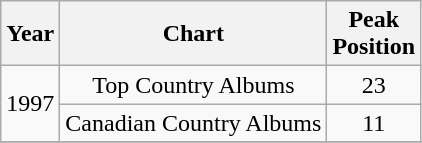<table class="wikitable" style="text-align:center;">
<tr>
<th>Year</th>
<th>Chart</th>
<th>Peak<br>Position</th>
</tr>
<tr>
<td rowspan="2">1997</td>
<td>Top Country Albums</td>
<td>23</td>
</tr>
<tr>
<td>Canadian Country Albums</td>
<td>11</td>
</tr>
<tr>
</tr>
</table>
